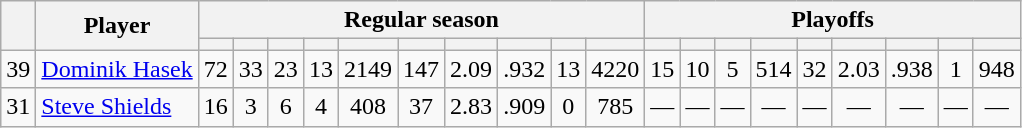<table class="wikitable plainrowheaders" style="text-align:center;">
<tr>
<th scope="col" rowspan="2"></th>
<th scope="col" rowspan="2">Player</th>
<th scope=colgroup colspan=10>Regular season</th>
<th scope=colgroup colspan=9>Playoffs</th>
</tr>
<tr>
<th scope="col"></th>
<th scope="col"></th>
<th scope="col"></th>
<th scope="col"></th>
<th scope="col"></th>
<th scope="col"></th>
<th scope="col"></th>
<th scope="col"></th>
<th scope="col"></th>
<th scope="col"></th>
<th scope="col"></th>
<th scope="col"></th>
<th scope="col"></th>
<th scope="col"></th>
<th scope="col"></th>
<th scope="col"></th>
<th scope="col"></th>
<th scope="col"></th>
<th scope="col"></th>
</tr>
<tr>
<td scope="row">39</td>
<td align="left"><a href='#'>Dominik Hasek</a></td>
<td>72</td>
<td>33</td>
<td>23</td>
<td>13</td>
<td>2149</td>
<td>147</td>
<td>2.09</td>
<td>.932</td>
<td>13</td>
<td>4220</td>
<td>15</td>
<td>10</td>
<td>5</td>
<td>514</td>
<td>32</td>
<td>2.03</td>
<td>.938</td>
<td>1</td>
<td>948</td>
</tr>
<tr>
<td scope="row">31</td>
<td align="left"><a href='#'>Steve Shields</a></td>
<td>16</td>
<td>3</td>
<td>6</td>
<td>4</td>
<td>408</td>
<td>37</td>
<td>2.83</td>
<td>.909</td>
<td>0</td>
<td>785</td>
<td>—</td>
<td>—</td>
<td>—</td>
<td>—</td>
<td>—</td>
<td>—</td>
<td>—</td>
<td>—</td>
<td>—</td>
</tr>
</table>
